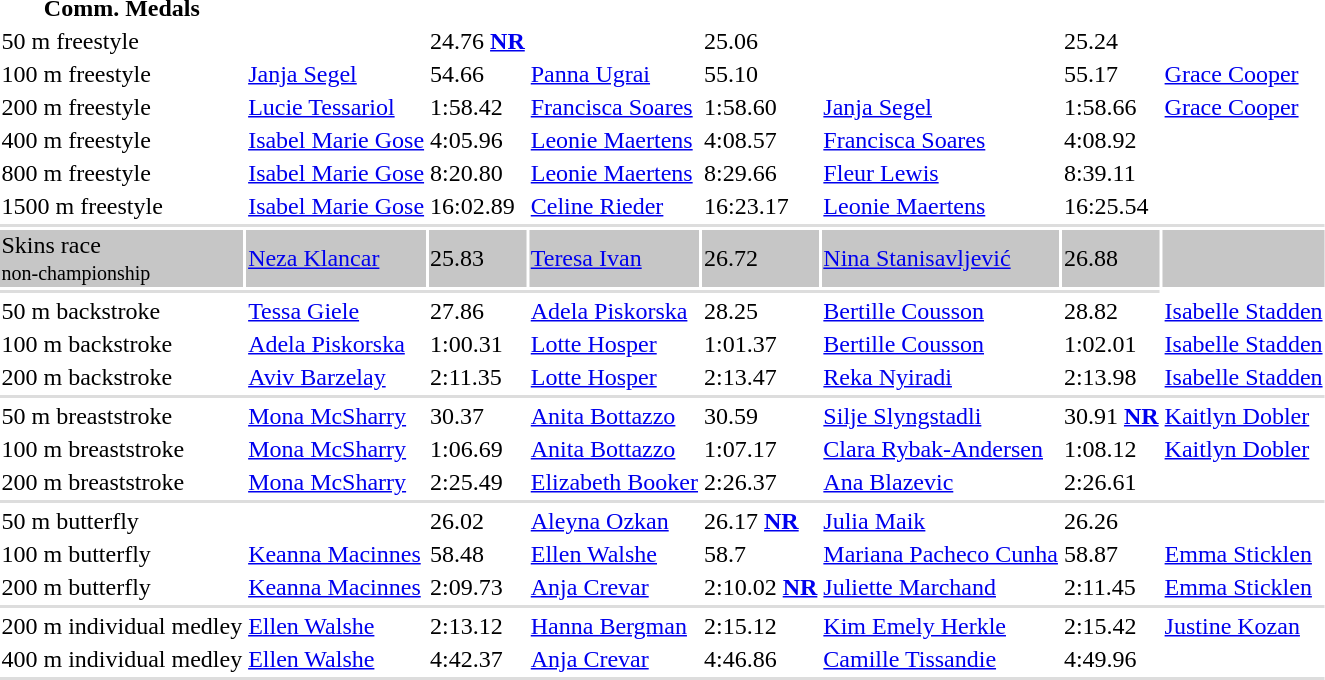<table>
<tr>
<th>Comm. Medals</th>
</tr>
<tr>
<td>50 m freestyle</td>
<td></td>
<td>24.76 <strong><a href='#'>NR</a></strong></td>
<td></td>
<td>25.06</td>
<td></td>
<td>25.24</td>
<td></td>
</tr>
<tr>
<td>100 m freestyle</td>
<td><a href='#'>Janja  Segel</a> <br> </td>
<td>54.66</td>
<td><a href='#'>Panna Ugrai</a> <br> </td>
<td>55.10</td>
<td></td>
<td>55.17</td>
<td> <a href='#'>Grace Cooper</a> </td>
</tr>
<tr>
<td>200 m freestyle</td>
<td><a href='#'>Lucie Tessariol</a> <br> </td>
<td>1:58.42</td>
<td><a href='#'>Francisca  Soares</a> <br> </td>
<td>1:58.60</td>
<td><a href='#'>Janja  Segel</a> <br> </td>
<td>1:58.66</td>
<td> <a href='#'>Grace Cooper</a> </td>
</tr>
<tr>
<td>400 m freestyle</td>
<td><a href='#'>Isabel Marie Gose</a> <br> </td>
<td>4:05.96</td>
<td><a href='#'>Leonie  Maertens</a> <br> </td>
<td>4:08.57</td>
<td><a href='#'>Francisca  Soares</a> <br> </td>
<td>4:08.92</td>
<td></td>
</tr>
<tr>
<td>800 m freestyle</td>
<td><a href='#'>Isabel Marie Gose</a> <br> </td>
<td>8:20.80</td>
<td><a href='#'>Leonie  Maertens</a><br> </td>
<td>8:29.66</td>
<td><a href='#'>Fleur  Lewis</a> <br> </td>
<td>8:39.11</td>
<td></td>
</tr>
<tr>
<td>1500 m freestyle</td>
<td><a href='#'>Isabel Marie Gose</a><br></td>
<td>16:02.89</td>
<td><a href='#'>Celine Rieder</a><br></td>
<td>16:23.17</td>
<td><a href='#'>Leonie  Maertens</a><br></td>
<td>16:25.54</td>
<td></td>
</tr>
<tr bgcolor=#DDDDDD>
<td colspan=8></td>
</tr>
<tr bgcolor=c6c6c6>
<td>Skins race<br><small>non-championship</small></td>
<td><a href='#'>Neza Klancar</a>  <br> </td>
<td>25.83</td>
<td><a href='#'>Teresa Ivan</a> <br> </td>
<td>26.72</td>
<td><a href='#'>Nina Stanisavljević</a> <br>  </td>
<td>26.88</td>
<td></td>
</tr>
<tr bgcolor=#DDDDDD>
<td colspan=7></td>
</tr>
<tr>
<td>50 m backstroke</td>
<td><a href='#'>Tessa Giele</a> <br> </td>
<td>27.86</td>
<td><a href='#'>Adela  Piskorska</a> <br> </td>
<td>28.25</td>
<td><a href='#'>Bertille  Cousson</a> <br> </td>
<td>28.82</td>
<td> <a href='#'>Isabelle Stadden</a> </td>
</tr>
<tr>
<td>100 m backstroke</td>
<td><a href='#'>Adela  Piskorska</a> <br> </td>
<td>1:00.31</td>
<td><a href='#'>Lotte  Hosper</a> <br> </td>
<td>1:01.37</td>
<td><a href='#'>Bertille  Cousson</a> <br> </td>
<td>1:02.01</td>
<td> <a href='#'>Isabelle Stadden</a> </td>
</tr>
<tr>
<td>200 m backstroke</td>
<td><a href='#'>Aviv Barzelay</a><br></td>
<td>2:11.35</td>
<td><a href='#'>Lotte Hosper</a><br></td>
<td>2:13.47</td>
<td><a href='#'>Reka Nyiradi</a><br></td>
<td>2:13.98</td>
<td> <a href='#'>Isabelle Stadden</a> </td>
</tr>
<tr bgcolor=#DDDDDD>
<td colspan=8></td>
</tr>
<tr>
<td>50 m breaststroke</td>
<td><a href='#'>Mona McSharry </a> <br> </td>
<td>30.37</td>
<td><a href='#'>Anita  Bottazzo</a> <br> </td>
<td>30.59</td>
<td><a href='#'>Silje Slyngstadli</a> <br> </td>
<td>30.91 <strong><a href='#'>NR</a></strong></td>
<td> <a href='#'>Kaitlyn Dobler</a> </td>
</tr>
<tr>
<td>100 m breaststroke</td>
<td><a href='#'>Mona McSharry </a> <br> </td>
<td>1:06.69</td>
<td><a href='#'>Anita  Bottazzo</a> <br> </td>
<td>1:07.17</td>
<td><a href='#'>Clara  Rybak-Andersen</a> <br> </td>
<td>1:08.12</td>
<td> <a href='#'>Kaitlyn Dobler</a> </td>
</tr>
<tr>
<td>200 m breaststroke</td>
<td><a href='#'>Mona McSharry</a> <br> </td>
<td>2:25.49</td>
<td><a href='#'>Elizabeth Booker</a> <br> </td>
<td>2:26.37</td>
<td><a href='#'>Ana Blazevic</a> <br></td>
<td>2:26.61</td>
<td></td>
</tr>
<tr bgcolor=#DDDDDD>
<td colspan=8></td>
</tr>
<tr>
<td>50 m butterfly</td>
<td></td>
<td>26.02</td>
<td><a href='#'>Aleyna Ozkan</a> <br> </td>
<td>26.17 <strong><a href='#'>NR</a></strong></td>
<td><a href='#'>Julia Maik</a> <br> </td>
<td>26.26</td>
<td></td>
</tr>
<tr>
<td>100 m butterfly</td>
<td><a href='#'>Keanna Macinnes</a> <br> </td>
<td>58.48</td>
<td><a href='#'>Ellen  Walshe</a> <br> </td>
<td>58.7</td>
<td><a href='#'>Mariana  Pacheco Cunha</a> <br> </td>
<td>58.87</td>
<td> <a href='#'>Emma Sticklen</a> </td>
</tr>
<tr>
<td>200 m butterfly</td>
<td><a href='#'>Keanna  Macinnes</a> <br> </td>
<td>2:09.73</td>
<td><a href='#'>Anja  Crevar</a> <br> </td>
<td>2:10.02 <strong><a href='#'>NR</a></strong></td>
<td><a href='#'>Juliette  Marchand</a> <br> </td>
<td>2:11.45</td>
<td> <a href='#'>Emma Sticklen</a> </td>
</tr>
<tr bgcolor=#DDDDDD>
<td colspan=8></td>
</tr>
<tr>
<td>200 m individual medley</td>
<td><a href='#'>Ellen Walshe</a> <br> </td>
<td>2:13.12</td>
<td><a href='#'>Hanna  Bergman</a> <br> </td>
<td>2:15.12</td>
<td><a href='#'>Kim Emely Herkle</a> <br> </td>
<td>2:15.42</td>
<td> <a href='#'>Justine Kozan</a> </td>
</tr>
<tr>
<td>400 m individual medley</td>
<td><a href='#'>Ellen  Walshe</a> <br> </td>
<td>4:42.37</td>
<td><a href='#'>Anja  Crevar</a> <br> </td>
<td>4:46.86</td>
<td><a href='#'>Camille  Tissandie</a> <br> </td>
<td>4:49.96</td>
<td></td>
</tr>
<tr bgcolor=#DDDDDD>
<td colspan=8></td>
</tr>
</table>
